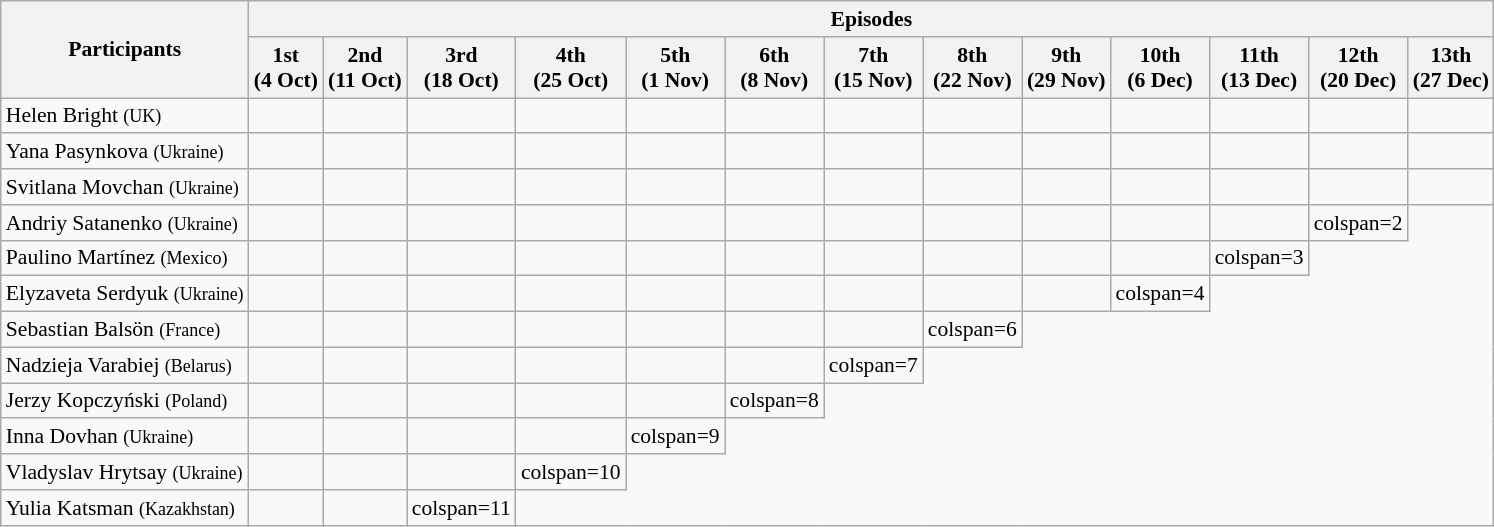<table class="wikitable" style="font-size:90%;">
<tr>
<th rowspan=2>Participants</th>
<th colspan=13>Episodes</th>
</tr>
<tr>
<th>1st<br>(4 Oct)</th>
<th>2nd<br>(11 Oct)</th>
<th>3rd<br>(18 Oct)</th>
<th>4th<br>(25 Oct)</th>
<th>5th<br>(1 Nov)</th>
<th>6th<br>(8 Nov)</th>
<th>7th<br>(15 Nov)</th>
<th>8th<br>(22 Nov)</th>
<th>9th<br>(29 Nov)</th>
<th>10th<br>(6 Dec)</th>
<th>11th<br>(13 Dec)</th>
<th>12th<br>(20 Dec)</th>
<th>13th<br>(27 Dec)</th>
</tr>
<tr>
<td>Helen Bright <small>(UK)</small></td>
<td></td>
<td></td>
<td></td>
<td></td>
<td></td>
<td></td>
<td></td>
<td></td>
<td></td>
<td></td>
<td></td>
<td></td>
<td></td>
</tr>
<tr>
<td>Yana Pasynkova <small>(Ukraine)</small></td>
<td></td>
<td></td>
<td></td>
<td></td>
<td></td>
<td></td>
<td></td>
<td></td>
<td></td>
<td></td>
<td></td>
<td></td>
<td></td>
</tr>
<tr>
<td>Svitlana Movchan <small>(Ukraine)</small></td>
<td></td>
<td></td>
<td></td>
<td></td>
<td></td>
<td></td>
<td></td>
<td></td>
<td></td>
<td></td>
<td></td>
<td></td>
<td></td>
</tr>
<tr>
<td>Andriy Satanenko <small>(Ukraine)</small></td>
<td></td>
<td></td>
<td></td>
<td></td>
<td></td>
<td></td>
<td></td>
<td></td>
<td></td>
<td></td>
<td></td>
<td>colspan=2 </td>
</tr>
<tr>
<td>Paulino Martínez <small>(Mexico)</small></td>
<td></td>
<td></td>
<td></td>
<td></td>
<td></td>
<td></td>
<td></td>
<td></td>
<td></td>
<td></td>
<td>colspan=3 </td>
</tr>
<tr>
<td>Elyzaveta Serdyuk <small>(Ukraine)</small></td>
<td></td>
<td></td>
<td></td>
<td></td>
<td></td>
<td></td>
<td></td>
<td></td>
<td></td>
<td>colspan=4 </td>
</tr>
<tr>
<td>Sebastian Balsön <small>(France)</small></td>
<td></td>
<td></td>
<td></td>
<td></td>
<td></td>
<td></td>
<td></td>
<td>colspan=6 </td>
</tr>
<tr>
<td>Nadzieja Varabiej <small>(Belarus)</small></td>
<td></td>
<td></td>
<td></td>
<td></td>
<td></td>
<td></td>
<td>colspan=7 </td>
</tr>
<tr>
<td>Jerzy Kopczyński <small>(Poland)</small></td>
<td></td>
<td></td>
<td></td>
<td></td>
<td></td>
<td>colspan=8 </td>
</tr>
<tr>
<td>Inna Dovhan <small>(Ukraine)</small></td>
<td></td>
<td></td>
<td></td>
<td></td>
<td>colspan=9 </td>
</tr>
<tr>
<td>Vladyslav Hrytsay <small>(Ukraine)</small></td>
<td></td>
<td></td>
<td></td>
<td>colspan=10 </td>
</tr>
<tr>
<td>Yulia Katsman <small>(Kazakhstan)</small></td>
<td></td>
<td></td>
<td>colspan=11 </td>
</tr>
</table>
